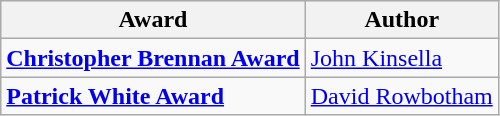<table class="wikitable">
<tr>
<th>Award</th>
<th>Author</th>
</tr>
<tr>
<td><strong><a href='#'>Christopher Brennan Award</a></strong></td>
<td><a href='#'>John Kinsella</a></td>
</tr>
<tr>
<td><strong><a href='#'>Patrick White Award</a></strong></td>
<td><a href='#'>David Rowbotham</a></td>
</tr>
</table>
